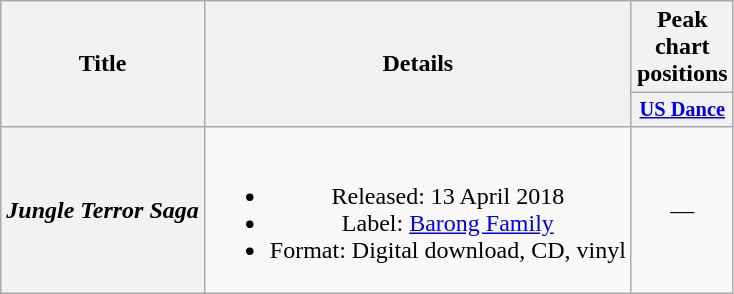<table class="wikitable plainrowheaders" style="text-align:center;">
<tr>
<th rowspan="2" scope="col">Title</th>
<th rowspan="2" scope="col">Details</th>
<th scope="col">Peak chart positions</th>
</tr>
<tr>
<th scope="col" style="width:3em;font-size:85%;"><a href='#'>US Dance</a><br></th>
</tr>
<tr>
<th scope="row"><em>Jungle Terror Saga</em></th>
<td><br><ul><li>Released: 13 April 2018</li><li>Label: <a href='#'>Barong Family</a></li><li>Format: Digital download, CD, vinyl</li></ul></td>
<td>—</td>
</tr>
</table>
